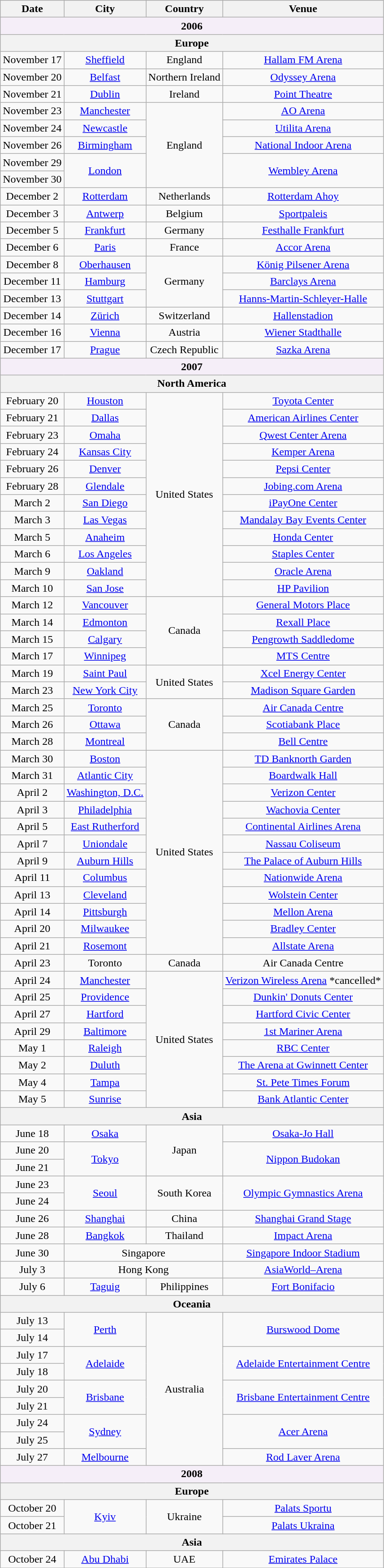<table class="wikitable" style="text-align:center;">
<tr>
<th scope="col">Date</th>
<th scope="col">City</th>
<th scope="col">Country</th>
<th scope="col">Venue</th>
</tr>
<tr>
<td colspan="4" style="background-color:#f5eef8"><strong>2006</strong></td>
</tr>
<tr>
<th colspan=7>Europe</th>
</tr>
<tr>
<td>November 17</td>
<td><a href='#'>Sheffield</a></td>
<td>England</td>
<td><a href='#'>Hallam FM Arena</a></td>
</tr>
<tr>
<td>November 20</td>
<td><a href='#'>Belfast</a></td>
<td>Northern Ireland</td>
<td><a href='#'>Odyssey Arena</a></td>
</tr>
<tr>
<td>November 21</td>
<td><a href='#'>Dublin</a></td>
<td>Ireland</td>
<td><a href='#'>Point Theatre</a></td>
</tr>
<tr>
<td>November 23</td>
<td><a href='#'>Manchester</a></td>
<td rowspan=5>England</td>
<td><a href='#'>AO Arena</a></td>
</tr>
<tr>
<td>November 24</td>
<td><a href='#'>Newcastle</a></td>
<td><a href='#'>Utilita Arena</a></td>
</tr>
<tr>
<td>November 26</td>
<td><a href='#'>Birmingham</a></td>
<td><a href='#'>National Indoor Arena</a></td>
</tr>
<tr>
<td>November 29</td>
<td rowspan=2><a href='#'>London</a></td>
<td rowspan=2><a href='#'>Wembley Arena</a></td>
</tr>
<tr>
<td>November 30</td>
</tr>
<tr>
<td>December 2</td>
<td><a href='#'>Rotterdam</a></td>
<td>Netherlands</td>
<td><a href='#'>Rotterdam Ahoy</a></td>
</tr>
<tr>
<td>December 3</td>
<td><a href='#'>Antwerp</a></td>
<td>Belgium</td>
<td><a href='#'>Sportpaleis</a></td>
</tr>
<tr>
<td>December 5</td>
<td><a href='#'>Frankfurt</a></td>
<td>Germany</td>
<td><a href='#'>Festhalle Frankfurt</a></td>
</tr>
<tr>
<td>December 6</td>
<td><a href='#'>Paris</a></td>
<td>France</td>
<td><a href='#'>Accor Arena</a></td>
</tr>
<tr>
<td>December 8</td>
<td><a href='#'>Oberhausen</a></td>
<td rowspan=3>Germany</td>
<td><a href='#'>König Pilsener Arena</a></td>
</tr>
<tr>
<td>December 11</td>
<td><a href='#'>Hamburg</a></td>
<td><a href='#'>Barclays Arena</a></td>
</tr>
<tr>
<td>December 13</td>
<td><a href='#'>Stuttgart</a></td>
<td><a href='#'>Hanns-Martin-Schleyer-Halle</a></td>
</tr>
<tr>
<td>December 14</td>
<td><a href='#'>Zürich</a></td>
<td>Switzerland</td>
<td><a href='#'>Hallenstadion</a></td>
</tr>
<tr>
<td>December 16</td>
<td><a href='#'>Vienna</a></td>
<td>Austria</td>
<td><a href='#'>Wiener Stadthalle</a></td>
</tr>
<tr>
<td>December 17</td>
<td><a href='#'>Prague</a></td>
<td>Czech Republic</td>
<td><a href='#'>Sazka Arena</a></td>
</tr>
<tr>
<td colspan="4" style="background-color:#f5eef8"><strong>2007</strong></td>
</tr>
<tr>
<th colspan=7>North America</th>
</tr>
<tr>
<td>February 20</td>
<td><a href='#'>Houston</a></td>
<td rowspan=12>United States</td>
<td><a href='#'>Toyota Center</a></td>
</tr>
<tr>
<td>February 21</td>
<td><a href='#'>Dallas</a></td>
<td><a href='#'>American Airlines Center</a></td>
</tr>
<tr>
<td>February 23</td>
<td><a href='#'>Omaha</a></td>
<td><a href='#'>Qwest Center Arena</a></td>
</tr>
<tr>
<td>February 24</td>
<td><a href='#'>Kansas City</a></td>
<td><a href='#'>Kemper Arena</a></td>
</tr>
<tr>
<td>February 26</td>
<td><a href='#'>Denver</a></td>
<td><a href='#'>Pepsi Center</a></td>
</tr>
<tr>
<td>February 28</td>
<td><a href='#'>Glendale</a></td>
<td><a href='#'>Jobing.com Arena</a></td>
</tr>
<tr>
<td>March 2</td>
<td><a href='#'>San Diego</a></td>
<td><a href='#'>iPayOne Center</a></td>
</tr>
<tr>
<td>March 3</td>
<td><a href='#'>Las Vegas</a></td>
<td><a href='#'>Mandalay Bay Events Center</a></td>
</tr>
<tr>
<td>March 5</td>
<td><a href='#'>Anaheim</a></td>
<td><a href='#'>Honda Center</a></td>
</tr>
<tr>
<td>March 6</td>
<td><a href='#'>Los Angeles</a></td>
<td><a href='#'>Staples Center</a></td>
</tr>
<tr>
<td>March 9</td>
<td><a href='#'>Oakland</a></td>
<td><a href='#'>Oracle Arena</a></td>
</tr>
<tr>
<td>March 10</td>
<td><a href='#'>San Jose</a></td>
<td><a href='#'>HP Pavilion</a></td>
</tr>
<tr>
<td>March 12</td>
<td><a href='#'>Vancouver</a></td>
<td rowspan=4>Canada</td>
<td><a href='#'>General Motors Place</a></td>
</tr>
<tr>
<td>March 14</td>
<td><a href='#'>Edmonton</a></td>
<td><a href='#'>Rexall Place</a></td>
</tr>
<tr>
<td>March 15</td>
<td><a href='#'>Calgary</a></td>
<td><a href='#'>Pengrowth Saddledome</a></td>
</tr>
<tr>
<td>March 17</td>
<td><a href='#'>Winnipeg</a></td>
<td><a href='#'>MTS Centre</a></td>
</tr>
<tr>
<td>March 19</td>
<td><a href='#'>Saint Paul</a></td>
<td rowspan=2>United States</td>
<td><a href='#'>Xcel Energy Center</a></td>
</tr>
<tr>
<td>March 23</td>
<td><a href='#'>New York City</a></td>
<td><a href='#'>Madison Square Garden</a></td>
</tr>
<tr>
<td>March 25</td>
<td><a href='#'>Toronto</a></td>
<td rowspan=3>Canada</td>
<td><a href='#'>Air Canada Centre</a></td>
</tr>
<tr>
<td>March 26</td>
<td><a href='#'>Ottawa</a></td>
<td><a href='#'>Scotiabank Place</a></td>
</tr>
<tr>
<td>March 28</td>
<td><a href='#'>Montreal</a></td>
<td><a href='#'>Bell Centre</a></td>
</tr>
<tr>
<td>March 30</td>
<td><a href='#'>Boston</a></td>
<td rowspan="12">United States</td>
<td><a href='#'>TD Banknorth Garden</a></td>
</tr>
<tr>
<td>March 31</td>
<td><a href='#'>Atlantic City</a></td>
<td><a href='#'>Boardwalk Hall</a></td>
</tr>
<tr>
<td>April 2</td>
<td><a href='#'>Washington, D.C.</a></td>
<td><a href='#'>Verizon Center</a></td>
</tr>
<tr>
<td>April 3</td>
<td><a href='#'>Philadelphia</a></td>
<td><a href='#'>Wachovia Center</a></td>
</tr>
<tr>
<td>April 5</td>
<td><a href='#'>East Rutherford</a></td>
<td><a href='#'>Continental Airlines Arena</a></td>
</tr>
<tr>
<td>April 7</td>
<td><a href='#'>Uniondale</a></td>
<td><a href='#'>Nassau Coliseum</a></td>
</tr>
<tr>
<td>April 9</td>
<td><a href='#'>Auburn Hills</a></td>
<td><a href='#'>The Palace of Auburn Hills</a></td>
</tr>
<tr>
<td>April 11</td>
<td><a href='#'>Columbus</a></td>
<td><a href='#'>Nationwide Arena</a></td>
</tr>
<tr>
<td>April 13</td>
<td><a href='#'>Cleveland</a></td>
<td><a href='#'>Wolstein Center</a></td>
</tr>
<tr>
<td>April 14</td>
<td><a href='#'>Pittsburgh</a></td>
<td><a href='#'>Mellon Arena</a></td>
</tr>
<tr>
<td>April 20</td>
<td><a href='#'>Milwaukee</a></td>
<td><a href='#'>Bradley Center</a></td>
</tr>
<tr>
<td>April 21</td>
<td><a href='#'>Rosemont</a></td>
<td><a href='#'>Allstate Arena</a></td>
</tr>
<tr>
<td>April 23</td>
<td>Toronto</td>
<td>Canada</td>
<td>Air Canada Centre</td>
</tr>
<tr>
<td>April 24</td>
<td><a href='#'>Manchester</a></td>
<td rowspan="8">United States</td>
<td><a href='#'>Verizon Wireless Arena</a> *cancelled*</td>
</tr>
<tr>
<td>April 25</td>
<td><a href='#'>Providence</a></td>
<td><a href='#'>Dunkin' Donuts Center</a></td>
</tr>
<tr>
<td>April 27</td>
<td><a href='#'>Hartford</a></td>
<td><a href='#'>Hartford Civic Center</a></td>
</tr>
<tr>
<td>April 29</td>
<td><a href='#'>Baltimore</a></td>
<td><a href='#'>1st Mariner Arena</a></td>
</tr>
<tr>
<td>May 1</td>
<td><a href='#'>Raleigh</a></td>
<td><a href='#'>RBC Center</a></td>
</tr>
<tr>
<td>May 2</td>
<td><a href='#'>Duluth</a></td>
<td><a href='#'>The Arena at Gwinnett Center</a></td>
</tr>
<tr>
<td>May 4</td>
<td><a href='#'>Tampa</a></td>
<td><a href='#'>St. Pete Times Forum</a></td>
</tr>
<tr>
<td>May 5</td>
<td><a href='#'>Sunrise</a></td>
<td><a href='#'>Bank Atlantic Center</a></td>
</tr>
<tr>
<th colspan=7>Asia</th>
</tr>
<tr>
<td>June 18</td>
<td><a href='#'>Osaka</a></td>
<td rowspan=3>Japan</td>
<td><a href='#'>Osaka-Jo Hall</a></td>
</tr>
<tr>
<td>June 20</td>
<td rowspan=2><a href='#'>Tokyo</a></td>
<td rowspan=2><a href='#'>Nippon Budokan</a></td>
</tr>
<tr>
<td>June 21</td>
</tr>
<tr>
<td>June 23</td>
<td rowspan=2><a href='#'>Seoul</a></td>
<td rowspan=2>South Korea</td>
<td rowspan=2><a href='#'>Olympic Gymnastics Arena</a></td>
</tr>
<tr>
<td>June 24</td>
</tr>
<tr>
<td>June 26</td>
<td><a href='#'>Shanghai</a></td>
<td>China</td>
<td><a href='#'>Shanghai Grand Stage</a></td>
</tr>
<tr>
<td>June 28</td>
<td><a href='#'>Bangkok</a></td>
<td>Thailand</td>
<td><a href='#'>Impact Arena</a></td>
</tr>
<tr>
<td>June 30</td>
<td colspan="2">Singapore</td>
<td><a href='#'>Singapore Indoor Stadium</a></td>
</tr>
<tr>
<td>July 3</td>
<td colspan="2">Hong Kong</td>
<td><a href='#'>AsiaWorld–Arena</a></td>
</tr>
<tr>
<td>July 6</td>
<td><a href='#'>Taguig</a></td>
<td>Philippines</td>
<td><a href='#'>Fort Bonifacio</a></td>
</tr>
<tr>
<th colspan=7>Oceania</th>
</tr>
<tr>
<td>July 13</td>
<td rowspan=2><a href='#'>Perth</a></td>
<td rowspan=9>Australia</td>
<td rowspan=2><a href='#'>Burswood Dome</a></td>
</tr>
<tr>
<td>July 14</td>
</tr>
<tr>
<td>July 17</td>
<td rowspan=2><a href='#'>Adelaide</a></td>
<td rowspan=2><a href='#'>Adelaide Entertainment Centre</a></td>
</tr>
<tr>
<td>July 18</td>
</tr>
<tr>
<td>July 20</td>
<td rowspan=2><a href='#'>Brisbane</a></td>
<td rowspan=2><a href='#'>Brisbane Entertainment Centre</a></td>
</tr>
<tr>
<td>July 21</td>
</tr>
<tr>
<td>July 24</td>
<td rowspan=2><a href='#'>Sydney</a></td>
<td rowspan=2><a href='#'>Acer Arena</a></td>
</tr>
<tr>
<td>July 25</td>
</tr>
<tr>
<td>July 27</td>
<td><a href='#'>Melbourne</a></td>
<td><a href='#'>Rod Laver Arena</a></td>
</tr>
<tr>
<td colspan="4" style="background-color:#f5eef8"><strong>2008</strong></td>
</tr>
<tr>
<th colspan=7>Europe</th>
</tr>
<tr>
<td>October 20</td>
<td rowspan="2"><a href='#'>Kyiv</a></td>
<td rowspan="2">Ukraine</td>
<td><a href='#'>Palats Sportu</a></td>
</tr>
<tr>
<td>October 21</td>
<td><a href='#'>Palats Ukraina</a></td>
</tr>
<tr>
<th colspan=7>Asia</th>
</tr>
<tr>
<td>October 24</td>
<td><a href='#'>Abu Dhabi</a></td>
<td>UAE</td>
<td><a href='#'>Emirates Palace</a></td>
</tr>
<tr>
</tr>
</table>
